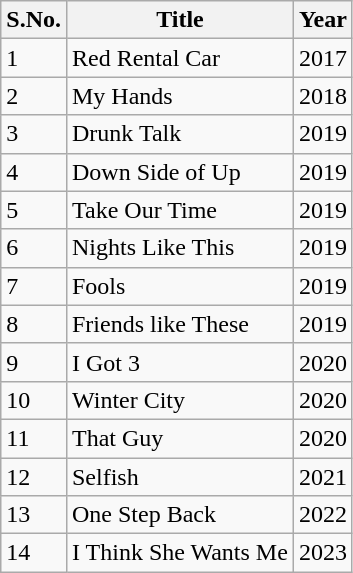<table class="wikitable sortable">
<tr>
<th>S.No.</th>
<th>Title</th>
<th>Year</th>
</tr>
<tr>
<td>1</td>
<td>Red Rental Car</td>
<td>2017</td>
</tr>
<tr>
<td>2</td>
<td>My Hands</td>
<td>2018</td>
</tr>
<tr>
<td>3</td>
<td>Drunk Talk</td>
<td>2019</td>
</tr>
<tr>
<td>4</td>
<td>Down Side of Up</td>
<td>2019</td>
</tr>
<tr>
<td>5</td>
<td>Take Our Time</td>
<td>2019</td>
</tr>
<tr>
<td>6</td>
<td>Nights Like This</td>
<td>2019</td>
</tr>
<tr>
<td>7</td>
<td>Fools</td>
<td>2019</td>
</tr>
<tr>
<td>8</td>
<td>Friends like These</td>
<td>2019</td>
</tr>
<tr>
<td>9</td>
<td>I Got 3</td>
<td>2020</td>
</tr>
<tr>
<td>10</td>
<td>Winter City</td>
<td>2020</td>
</tr>
<tr>
<td>11</td>
<td>That Guy</td>
<td>2020</td>
</tr>
<tr>
<td>12</td>
<td>Selfish</td>
<td>2021</td>
</tr>
<tr>
<td>13</td>
<td>One Step Back</td>
<td>2022</td>
</tr>
<tr>
<td>14</td>
<td>I Think She Wants Me</td>
<td>2023</td>
</tr>
</table>
